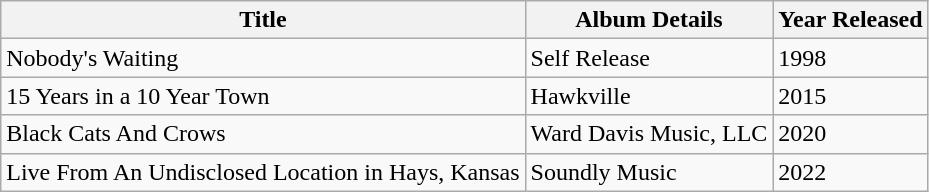<table class="wikitable">
<tr>
<th>Title</th>
<th>Album Details</th>
<th>Year Released</th>
</tr>
<tr>
<td>Nobody's Waiting</td>
<td>Self Release</td>
<td>1998</td>
</tr>
<tr>
<td>15 Years in a 10 Year Town</td>
<td>Hawkville</td>
<td>2015</td>
</tr>
<tr>
<td>Black Cats And Crows</td>
<td>Ward Davis Music, LLC</td>
<td>2020</td>
</tr>
<tr>
<td>Live From An Undisclosed Location in Hays, Kansas</td>
<td>Soundly Music</td>
<td>2022</td>
</tr>
</table>
